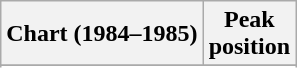<table class="wikitable sortable plainrowheaders" style="text-align:center">
<tr>
<th scope="col">Chart (1984–1985)</th>
<th scope="col">Peak<br>position</th>
</tr>
<tr>
</tr>
<tr>
</tr>
<tr>
</tr>
<tr>
</tr>
<tr>
</tr>
<tr>
</tr>
</table>
